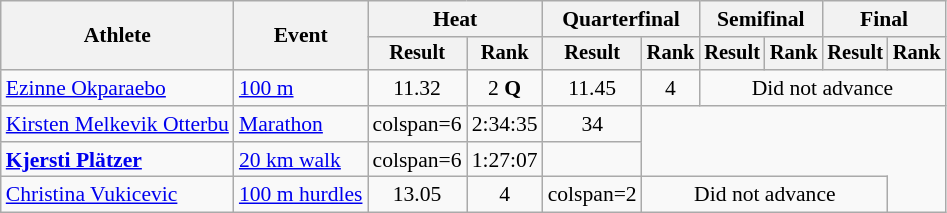<table class=wikitable style="font-size:90%">
<tr>
<th rowspan="2">Athlete</th>
<th rowspan="2">Event</th>
<th colspan="2">Heat</th>
<th colspan="2">Quarterfinal</th>
<th colspan="2">Semifinal</th>
<th colspan="2">Final</th>
</tr>
<tr style="font-size:95%">
<th>Result</th>
<th>Rank</th>
<th>Result</th>
<th>Rank</th>
<th>Result</th>
<th>Rank</th>
<th>Result</th>
<th>Rank</th>
</tr>
<tr align=center>
<td align=left><a href='#'>Ezinne Okparaebo</a></td>
<td align=left><a href='#'>100 m</a></td>
<td>11.32</td>
<td>2 <strong>Q</strong></td>
<td>11.45</td>
<td>4</td>
<td colspan=4>Did not advance</td>
</tr>
<tr align=center>
<td align=left><a href='#'>Kirsten Melkevik Otterbu</a></td>
<td align=left><a href='#'>Marathon</a></td>
<td>colspan=6 </td>
<td>2:34:35</td>
<td>34</td>
</tr>
<tr align=center>
<td align=left><strong><a href='#'>Kjersti Plätzer</a></strong></td>
<td align=left><a href='#'>20 km walk</a></td>
<td>colspan=6 </td>
<td>1:27:07</td>
<td></td>
</tr>
<tr align=center>
<td align=left><a href='#'>Christina Vukicevic</a></td>
<td align=left><a href='#'>100 m hurdles</a></td>
<td>13.05</td>
<td>4</td>
<td>colspan=2 </td>
<td colspan=4>Did not advance</td>
</tr>
</table>
